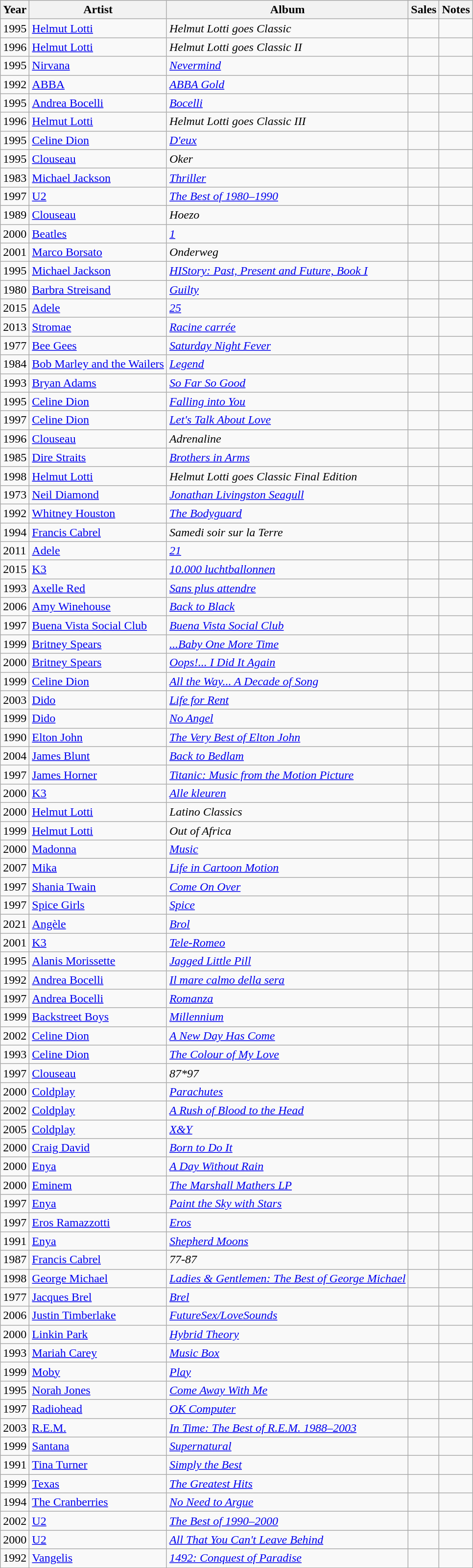<table class="wikitable sortable">
<tr>
<th>Year</th>
<th>Artist</th>
<th>Album</th>
<th>Sales</th>
<th>Notes</th>
</tr>
<tr>
<td>1995</td>
<td><a href='#'>Helmut Lotti</a></td>
<td><em>Helmut Lotti goes Classic</em></td>
<td></td>
<td></td>
</tr>
<tr>
<td>1996</td>
<td><a href='#'>Helmut Lotti</a></td>
<td><em>Helmut Lotti goes Classic II</em></td>
<td></td>
<td></td>
</tr>
<tr>
<td>1995</td>
<td><a href='#'>Nirvana</a></td>
<td><em><a href='#'>Nevermind</a></em></td>
<td></td>
<td></td>
</tr>
<tr>
<td>1992</td>
<td><a href='#'>ABBA</a></td>
<td><em><a href='#'>ABBA Gold</a></em></td>
<td></td>
<td></td>
</tr>
<tr>
<td>1995</td>
<td><a href='#'>Andrea Bocelli</a></td>
<td><em><a href='#'>Bocelli</a></em></td>
<td></td>
<td></td>
</tr>
<tr>
<td>1996</td>
<td><a href='#'>Helmut Lotti</a></td>
<td><em>Helmut Lotti goes Classic III</em></td>
<td></td>
<td></td>
</tr>
<tr>
<td>1995</td>
<td><a href='#'>Celine Dion</a></td>
<td><em><a href='#'>D'eux</a></em></td>
<td></td>
<td></td>
</tr>
<tr>
<td>1995</td>
<td><a href='#'>Clouseau</a></td>
<td><em>Oker</em></td>
<td></td>
<td></td>
</tr>
<tr>
<td>1983</td>
<td><a href='#'>Michael Jackson</a></td>
<td><em><a href='#'>Thriller</a></em></td>
<td></td>
<td></td>
</tr>
<tr>
<td>1997</td>
<td><a href='#'>U2</a></td>
<td><em><a href='#'>The Best of 1980–1990</a></em></td>
<td></td>
<td></td>
</tr>
<tr>
<td>1989</td>
<td><a href='#'>Clouseau</a></td>
<td><em>Hoezo</em></td>
<td></td>
<td></td>
</tr>
<tr>
<td>2000</td>
<td><a href='#'>Beatles</a></td>
<td><em><a href='#'>1</a></em></td>
<td></td>
<td></td>
</tr>
<tr>
<td>2001</td>
<td><a href='#'>Marco Borsato</a></td>
<td><em>Onderweg</em></td>
<td></td>
<td></td>
</tr>
<tr>
<td>1995</td>
<td><a href='#'>Michael Jackson</a></td>
<td><em><a href='#'>HIStory: Past, Present and Future, Book I</a></em></td>
<td></td>
<td></td>
</tr>
<tr>
<td>1980</td>
<td><a href='#'>Barbra Streisand</a></td>
<td><em><a href='#'>Guilty</a></em></td>
<td></td>
<td></td>
</tr>
<tr>
<td>2015</td>
<td><a href='#'>Adele</a></td>
<td><em><a href='#'>25</a></em></td>
<td></td>
<td></td>
</tr>
<tr>
<td>2013</td>
<td><a href='#'>Stromae</a></td>
<td><em><a href='#'>Racine carrée</a></em></td>
<td></td>
<td></td>
</tr>
<tr>
<td>1977</td>
<td><a href='#'>Bee Gees</a></td>
<td><em><a href='#'>Saturday Night Fever</a></em></td>
<td></td>
<td></td>
</tr>
<tr>
<td>1984</td>
<td><a href='#'>Bob Marley and the Wailers</a></td>
<td><em><a href='#'>Legend</a></em></td>
<td></td>
<td></td>
</tr>
<tr>
<td>1993</td>
<td><a href='#'>Bryan Adams</a></td>
<td><em><a href='#'>So Far So Good</a></em></td>
<td></td>
<td></td>
</tr>
<tr>
<td>1995</td>
<td><a href='#'>Celine Dion</a></td>
<td><em><a href='#'>Falling into You</a></em></td>
<td></td>
<td></td>
</tr>
<tr>
<td>1997</td>
<td><a href='#'>Celine Dion</a></td>
<td><em><a href='#'>Let's Talk About Love</a></em></td>
<td></td>
<td></td>
</tr>
<tr>
<td>1996</td>
<td><a href='#'>Clouseau</a></td>
<td><em>Adrenaline</em></td>
<td></td>
<td></td>
</tr>
<tr>
<td>1985</td>
<td><a href='#'>Dire Straits</a></td>
<td><em><a href='#'>Brothers in Arms</a></em></td>
<td></td>
<td></td>
</tr>
<tr>
<td>1998</td>
<td><a href='#'>Helmut Lotti</a></td>
<td><em>Helmut Lotti goes Classic Final Edition</em></td>
<td></td>
<td></td>
</tr>
<tr>
<td>1973</td>
<td><a href='#'>Neil Diamond</a></td>
<td><em><a href='#'>Jonathan Livingston Seagull</a></em></td>
<td></td>
<td></td>
</tr>
<tr>
<td>1992</td>
<td><a href='#'>Whitney Houston</a></td>
<td><em><a href='#'>The Bodyguard</a></em></td>
<td></td>
<td></td>
</tr>
<tr>
<td>1994</td>
<td><a href='#'>Francis Cabrel</a></td>
<td><em>Samedi soir sur la Terre</em></td>
<td></td>
<td></td>
</tr>
<tr>
<td>2011</td>
<td><a href='#'>Adele</a></td>
<td><em><a href='#'>21</a></em></td>
<td></td>
<td></td>
</tr>
<tr>
<td>2015</td>
<td><a href='#'>K3</a></td>
<td><em><a href='#'>10.000 luchtballonnen</a></em></td>
<td></td>
<td></td>
</tr>
<tr>
<td>1993</td>
<td><a href='#'>Axelle Red</a></td>
<td><em><a href='#'>Sans plus attendre</a></em></td>
<td></td>
<td></td>
</tr>
<tr>
<td>2006</td>
<td><a href='#'>Amy Winehouse</a></td>
<td><em><a href='#'>Back to Black</a></em></td>
<td></td>
<td></td>
</tr>
<tr>
<td>1997</td>
<td><a href='#'>Buena Vista Social Club</a></td>
<td><em><a href='#'>Buena Vista Social Club</a></em></td>
<td></td>
<td></td>
</tr>
<tr>
<td>1999</td>
<td><a href='#'>Britney Spears</a></td>
<td><em><a href='#'>...Baby One More Time</a></em></td>
<td></td>
<td></td>
</tr>
<tr>
<td>2000</td>
<td><a href='#'>Britney Spears</a></td>
<td><em><a href='#'>Oops!... I Did It Again</a></em></td>
<td></td>
<td></td>
</tr>
<tr>
<td>1999</td>
<td><a href='#'>Celine Dion</a></td>
<td><em><a href='#'>All the Way... A Decade of Song</a></em></td>
<td></td>
<td></td>
</tr>
<tr>
<td>2003</td>
<td><a href='#'>Dido</a></td>
<td><em><a href='#'>Life for Rent</a></em></td>
<td></td>
<td></td>
</tr>
<tr>
<td>1999</td>
<td><a href='#'>Dido</a></td>
<td><em><a href='#'>No Angel</a></em></td>
<td></td>
<td></td>
</tr>
<tr>
<td>1990</td>
<td><a href='#'>Elton John</a></td>
<td><em><a href='#'>The Very Best of Elton John</a></em></td>
<td></td>
<td></td>
</tr>
<tr>
<td>2004</td>
<td><a href='#'>James Blunt</a></td>
<td><em><a href='#'>Back to Bedlam</a></em></td>
<td></td>
<td></td>
</tr>
<tr>
<td>1997</td>
<td><a href='#'>James Horner</a></td>
<td><em><a href='#'>Titanic: Music from the Motion Picture</a></em></td>
<td></td>
<td></td>
</tr>
<tr>
<td>2000</td>
<td><a href='#'>K3</a></td>
<td><em><a href='#'>Alle kleuren</a></em></td>
<td></td>
<td></td>
</tr>
<tr>
<td>2000</td>
<td><a href='#'>Helmut Lotti</a></td>
<td><em>Latino Classics</em></td>
<td></td>
<td></td>
</tr>
<tr>
<td>1999</td>
<td><a href='#'>Helmut Lotti</a></td>
<td><em>Out of Africa</em></td>
<td></td>
<td></td>
</tr>
<tr>
<td>2000</td>
<td><a href='#'>Madonna</a></td>
<td><em><a href='#'>Music</a></em></td>
<td></td>
<td></td>
</tr>
<tr>
<td>2007</td>
<td><a href='#'>Mika</a></td>
<td><em><a href='#'>Life in Cartoon Motion</a></em></td>
<td></td>
<td></td>
</tr>
<tr>
<td>1997</td>
<td><a href='#'>Shania Twain</a></td>
<td><em><a href='#'>Come On Over</a></em></td>
<td></td>
<td></td>
</tr>
<tr>
<td>1997</td>
<td><a href='#'>Spice Girls</a></td>
<td><em><a href='#'>Spice</a></em></td>
<td></td>
<td></td>
</tr>
<tr>
<td>2021</td>
<td><a href='#'> Angèle</a></td>
<td><em><a href='#'>Brol</a></em></td>
<td></td>
<td></td>
</tr>
<tr>
<td>2001</td>
<td><a href='#'>K3</a></td>
<td><em><a href='#'>Tele-Romeo</a></em></td>
<td></td>
<td></td>
</tr>
<tr>
<td>1995</td>
<td><a href='#'>Alanis Morissette</a></td>
<td><em><a href='#'>Jagged Little Pill</a></em></td>
<td></td>
<td></td>
</tr>
<tr>
<td>1992</td>
<td><a href='#'>Andrea Bocelli</a></td>
<td><em><a href='#'>Il mare calmo della sera</a></em></td>
<td></td>
<td></td>
</tr>
<tr>
<td>1997</td>
<td><a href='#'>Andrea Bocelli</a></td>
<td><em><a href='#'>Romanza</a></em></td>
<td></td>
<td></td>
</tr>
<tr>
<td>1999</td>
<td><a href='#'>Backstreet Boys</a></td>
<td><em><a href='#'>Millennium</a></em></td>
<td></td>
<td></td>
</tr>
<tr>
<td>2002</td>
<td><a href='#'>Celine Dion</a></td>
<td><em><a href='#'>A New Day Has Come</a></em></td>
<td></td>
<td></td>
</tr>
<tr>
<td>1993</td>
<td><a href='#'>Celine Dion</a></td>
<td><em><a href='#'>The Colour of My Love</a></em></td>
<td></td>
<td></td>
</tr>
<tr>
<td>1997</td>
<td><a href='#'>Clouseau</a></td>
<td><em>87*97</em></td>
<td></td>
<td></td>
</tr>
<tr>
<td>2000</td>
<td><a href='#'>Coldplay</a></td>
<td><em><a href='#'>Parachutes</a></em></td>
<td></td>
<td></td>
</tr>
<tr>
<td>2002</td>
<td><a href='#'>Coldplay</a></td>
<td><em><a href='#'>A Rush of Blood to the Head</a></em></td>
<td></td>
<td></td>
</tr>
<tr>
<td>2005</td>
<td><a href='#'>Coldplay</a></td>
<td><em><a href='#'>X&Y</a></em></td>
<td></td>
<td></td>
</tr>
<tr>
<td>2000</td>
<td><a href='#'>Craig David</a></td>
<td><em><a href='#'>Born to Do It</a></em></td>
<td></td>
<td></td>
</tr>
<tr>
<td>2000</td>
<td><a href='#'>Enya</a></td>
<td><em><a href='#'>A Day Without Rain</a></em></td>
<td></td>
<td></td>
</tr>
<tr>
<td>2000</td>
<td><a href='#'>Eminem</a></td>
<td><em><a href='#'>The Marshall Mathers LP</a></em></td>
<td></td>
<td></td>
</tr>
<tr>
<td>1997</td>
<td><a href='#'>Enya</a></td>
<td><em><a href='#'>Paint the Sky with Stars</a></em></td>
<td></td>
<td></td>
</tr>
<tr>
<td>1997</td>
<td><a href='#'>Eros Ramazzotti</a></td>
<td><em><a href='#'>Eros</a></em></td>
<td></td>
<td></td>
</tr>
<tr>
<td>1991</td>
<td><a href='#'>Enya</a></td>
<td><em><a href='#'>Shepherd Moons</a></em></td>
<td></td>
<td></td>
</tr>
<tr>
<td>1987</td>
<td><a href='#'>Francis Cabrel</a></td>
<td><em>77-87</em></td>
<td></td>
<td></td>
</tr>
<tr>
<td>1998</td>
<td><a href='#'>George Michael</a></td>
<td><em><a href='#'>Ladies & Gentlemen: The Best of George Michael</a></em></td>
<td></td>
<td></td>
</tr>
<tr>
<td>1977</td>
<td><a href='#'>Jacques Brel</a></td>
<td><em><a href='#'>Brel</a></em></td>
<td></td>
<td></td>
</tr>
<tr>
<td>2006</td>
<td><a href='#'>Justin Timberlake</a></td>
<td><em><a href='#'>FutureSex/LoveSounds</a></em></td>
<td></td>
<td></td>
</tr>
<tr>
<td>2000</td>
<td><a href='#'>Linkin Park</a></td>
<td><em><a href='#'>Hybrid Theory</a></em></td>
<td></td>
<td></td>
</tr>
<tr>
<td>1993</td>
<td><a href='#'>Mariah Carey</a></td>
<td><em><a href='#'>Music Box</a></em></td>
<td></td>
<td></td>
</tr>
<tr>
<td>1999</td>
<td><a href='#'>Moby</a></td>
<td><em><a href='#'>Play</a></em></td>
<td></td>
<td></td>
</tr>
<tr>
<td>1995</td>
<td><a href='#'>Norah Jones</a></td>
<td><em><a href='#'>Come Away With Me</a></em></td>
<td></td>
<td></td>
</tr>
<tr>
<td>1997</td>
<td><a href='#'>Radiohead</a></td>
<td><em><a href='#'>OK Computer</a></em></td>
<td></td>
<td></td>
</tr>
<tr>
<td>2003</td>
<td><a href='#'>R.E.M.</a></td>
<td><em><a href='#'>In Time: The Best of R.E.M. 1988–2003</a></em></td>
<td></td>
<td></td>
</tr>
<tr>
<td>1999</td>
<td><a href='#'>Santana</a></td>
<td><em><a href='#'>Supernatural</a></em></td>
<td></td>
<td></td>
</tr>
<tr>
<td>1991</td>
<td><a href='#'>Tina Turner</a></td>
<td><em><a href='#'>Simply the Best</a></em></td>
<td></td>
<td></td>
</tr>
<tr>
<td>1999</td>
<td><a href='#'>Texas</a></td>
<td><em><a href='#'>The Greatest Hits</a></em></td>
<td></td>
<td></td>
</tr>
<tr>
<td>1994</td>
<td><a href='#'>The Cranberries</a></td>
<td><em><a href='#'>No Need to Argue</a></em></td>
<td></td>
<td></td>
</tr>
<tr>
<td>2002</td>
<td><a href='#'>U2</a></td>
<td><em><a href='#'>The Best of 1990–2000</a></em></td>
<td></td>
<td></td>
</tr>
<tr>
<td>2000</td>
<td><a href='#'>U2</a></td>
<td><em><a href='#'>All That You Can't Leave Behind</a></em></td>
<td></td>
<td></td>
</tr>
<tr>
<td>1992</td>
<td><a href='#'>Vangelis</a></td>
<td><em><a href='#'>1492: Conquest of Paradise</a></em></td>
<td></td>
<td></td>
</tr>
</table>
